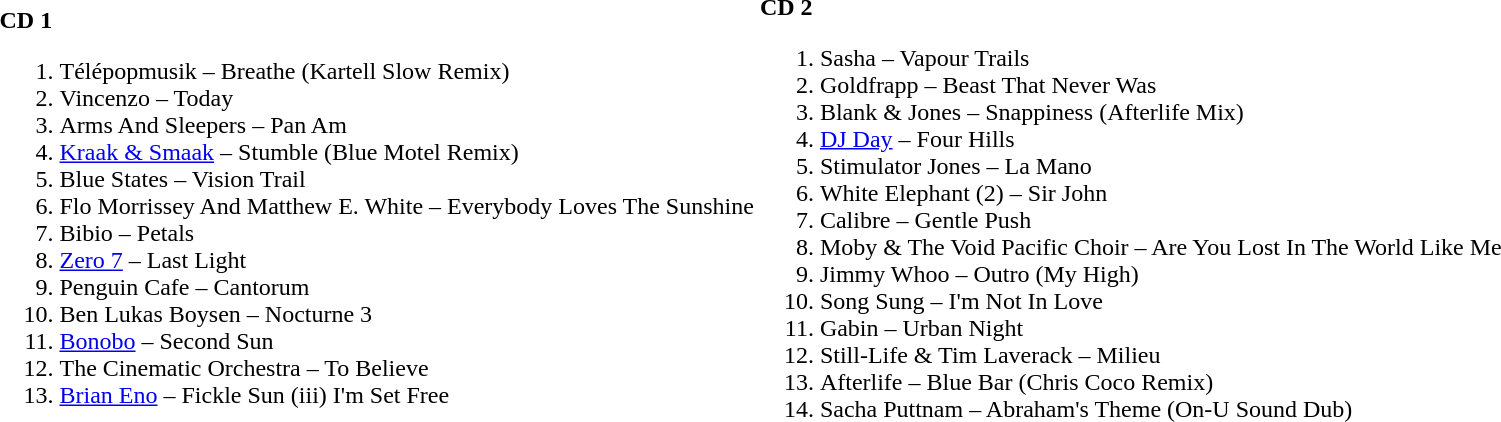<table>
<tr>
<td><strong>CD 1</strong><br><ol><li>Télépopmusik – Breathe (Kartell Slow Remix)</li><li>Vincenzo – Today</li><li>Arms And Sleepers – Pan Am</li><li><a href='#'>Kraak & Smaak</a> – Stumble (Blue Motel Remix)</li><li>Blue States – Vision Trail</li><li>Flo Morrissey And Matthew E. White – Everybody Loves The Sunshine</li><li>Bibio – Petals</li><li><a href='#'>Zero 7</a> – Last Light</li><li>Penguin Cafe – Cantorum</li><li>Ben Lukas Boysen – Nocturne 3</li><li><a href='#'>Bonobo</a> – Second Sun</li><li>The Cinematic Orchestra – To Believe</li><li><a href='#'>Brian Eno</a> – Fickle Sun (iii) I'm Set Free</li></ol></td>
<td><strong>CD 2</strong><br><ol><li>Sasha – Vapour Trails</li><li>Goldfrapp – Beast That Never Was</li><li>Blank & Jones – Snappiness (Afterlife Mix)</li><li><a href='#'>DJ Day</a> – Four Hills</li><li>Stimulator Jones – La Mano</li><li>White Elephant (2) – Sir John</li><li>Calibre – Gentle Push</li><li>Moby & The Void Pacific Choir – Are You Lost In The World Like Me</li><li>Jimmy Whoo – Outro (My High)</li><li>Song Sung – I'm Not In Love</li><li>Gabin – Urban Night</li><li>Still-Life & Tim Laverack – Milieu</li><li>Afterlife – Blue Bar (Chris Coco Remix)</li><li>Sacha Puttnam – Abraham's Theme (On-U Sound Dub)</li></ol></td>
</tr>
</table>
